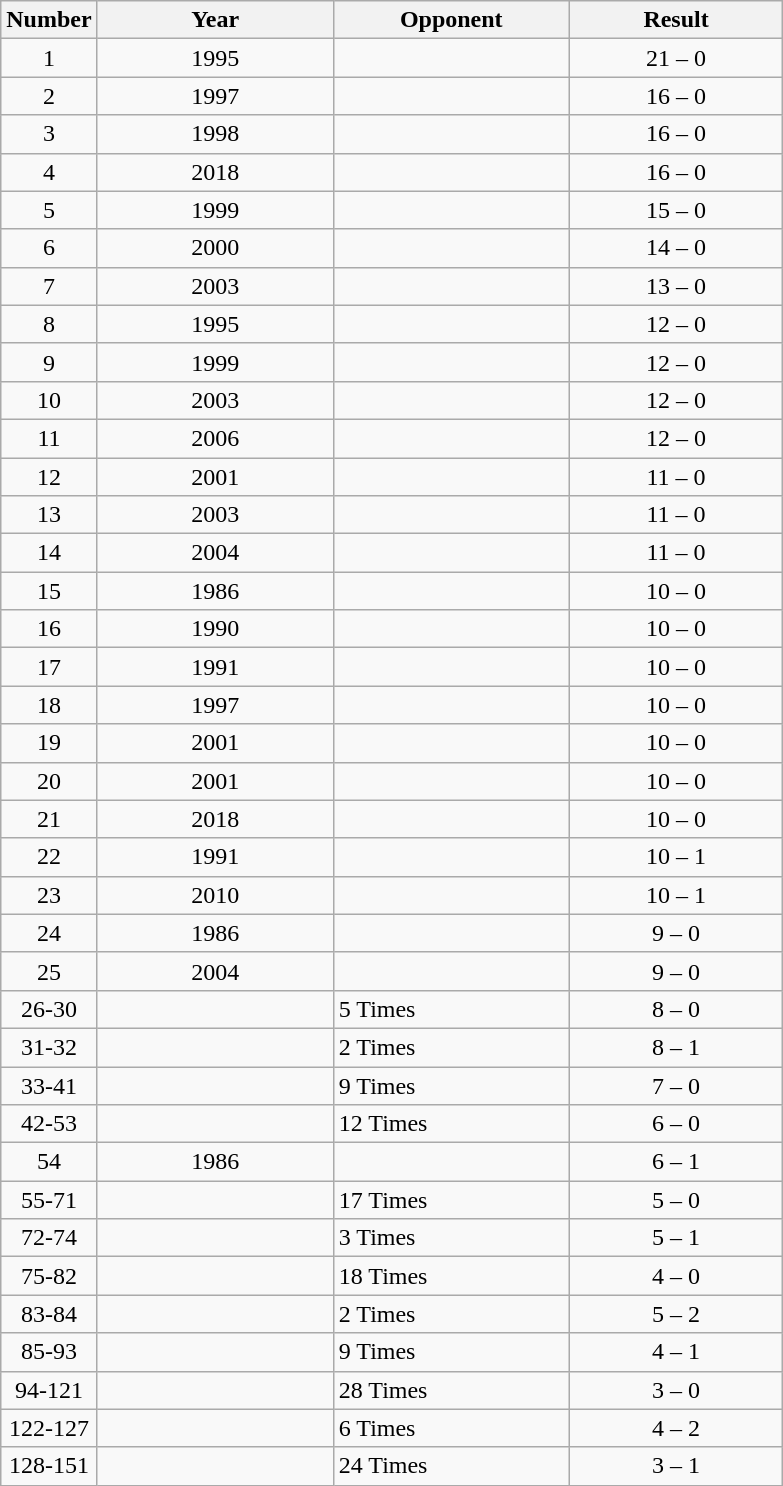<table class="wikitable sortable">
<tr>
<th width=30>Number</th>
<th width=150>Year</th>
<th width=150>Opponent</th>
<th width=135>Result</th>
</tr>
<tr>
<td align=center>1</td>
<td align=center>1995</td>
<td></td>
<td align=center>21 – 0</td>
</tr>
<tr>
<td align=center>2</td>
<td align=center>1997</td>
<td></td>
<td align=center>16 – 0</td>
</tr>
<tr>
<td align=center>3</td>
<td align=center>1998</td>
<td></td>
<td align=center>16 – 0</td>
</tr>
<tr>
<td align=center>4</td>
<td align=center>2018</td>
<td></td>
<td align=center>16 – 0</td>
</tr>
<tr>
<td align=center>5</td>
<td align=center>1999</td>
<td></td>
<td align=center>15 – 0</td>
</tr>
<tr>
<td align=center>6</td>
<td align=center>2000</td>
<td></td>
<td align=center>14 – 0</td>
</tr>
<tr>
<td align=center>7</td>
<td align=center>2003</td>
<td></td>
<td align=center>13 – 0</td>
</tr>
<tr>
<td align=center>8</td>
<td align=center>1995</td>
<td></td>
<td align=center>12 – 0</td>
</tr>
<tr>
<td align=center>9</td>
<td align=center>1999</td>
<td></td>
<td align=center>12 – 0</td>
</tr>
<tr>
<td align=center>10</td>
<td align=center>2003</td>
<td></td>
<td align=center>12 – 0</td>
</tr>
<tr>
<td align=center>11</td>
<td align=center>2006</td>
<td></td>
<td align=center>12 – 0</td>
</tr>
<tr>
<td align=center>12</td>
<td align=center>2001</td>
<td></td>
<td align=center>11 – 0</td>
</tr>
<tr>
<td align=center>13</td>
<td align=center>2003</td>
<td></td>
<td align=center>11 – 0</td>
</tr>
<tr>
<td align=center>14</td>
<td align=center>2004</td>
<td></td>
<td align=center>11 – 0</td>
</tr>
<tr>
<td align=center>15</td>
<td align=center>1986</td>
<td></td>
<td align=center>10 – 0</td>
</tr>
<tr>
<td align=center>16</td>
<td align=center>1990</td>
<td></td>
<td align=center>10 – 0</td>
</tr>
<tr>
<td align=center>17</td>
<td align=center>1991</td>
<td></td>
<td align=center>10 – 0</td>
</tr>
<tr>
<td align=center>18</td>
<td align=center>1997</td>
<td></td>
<td align=center>10 – 0</td>
</tr>
<tr>
<td align=center>19</td>
<td align=center>2001</td>
<td></td>
<td align=center>10 – 0</td>
</tr>
<tr>
<td align=center>20</td>
<td align=center>2001</td>
<td></td>
<td align=center>10 – 0</td>
</tr>
<tr>
<td align=center>21</td>
<td align=center>2018</td>
<td></td>
<td align=center>10 – 0</td>
</tr>
<tr>
<td align=center>22</td>
<td align=center>1991</td>
<td></td>
<td align=center>10 – 1</td>
</tr>
<tr>
<td align=center>23</td>
<td align=center>2010</td>
<td></td>
<td align=center>10 – 1</td>
</tr>
<tr>
<td align=center>24</td>
<td align=center>1986</td>
<td></td>
<td align=center>9 – 0</td>
</tr>
<tr>
<td align=center>25</td>
<td align=center>2004</td>
<td></td>
<td align=center>9 – 0</td>
</tr>
<tr>
<td align=center>26-30</td>
<td align=center></td>
<td>5 Times</td>
<td align=center>8 – 0</td>
</tr>
<tr>
<td align=center>31-32</td>
<td align=center></td>
<td>2 Times</td>
<td align=center>8 – 1</td>
</tr>
<tr>
<td align=center>33-41</td>
<td align=center></td>
<td>9 Times</td>
<td align=center>7 – 0</td>
</tr>
<tr>
<td align=center>42-53</td>
<td align=center></td>
<td>12 Times</td>
<td align=center>6 – 0</td>
</tr>
<tr>
<td align=center>54</td>
<td align=center>1986</td>
<td></td>
<td align=center>6 – 1</td>
</tr>
<tr>
<td align=center>55-71</td>
<td align=center></td>
<td>17 Times</td>
<td align=center>5 – 0</td>
</tr>
<tr>
<td align=center>72-74</td>
<td align=center></td>
<td>3 Times</td>
<td align=center>5 – 1</td>
</tr>
<tr>
<td align=center>75-82</td>
<td align=center></td>
<td>18 Times</td>
<td align=center>4 – 0</td>
</tr>
<tr>
<td align=center>83-84</td>
<td align=center></td>
<td>2 Times</td>
<td align=center>5 – 2</td>
</tr>
<tr>
<td align=center>85-93</td>
<td align=center></td>
<td>9 Times</td>
<td align=center>4 – 1</td>
</tr>
<tr>
<td align=center>94-121</td>
<td align=center></td>
<td>28 Times</td>
<td align=center>3 – 0</td>
</tr>
<tr>
<td align=center>122-127</td>
<td align=center></td>
<td>6 Times</td>
<td align=center>4 – 2</td>
</tr>
<tr>
<td align=center>128-151</td>
<td align=center></td>
<td>24 Times</td>
<td align=center>3 – 1</td>
</tr>
</table>
